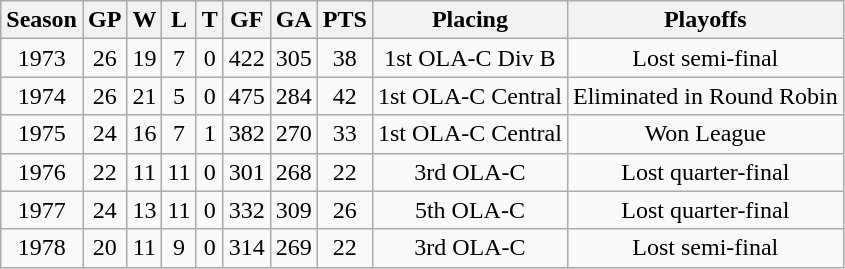<table class="wikitable" style="text-align:center">
<tr>
<th>Season</th>
<th>GP</th>
<th>W</th>
<th>L</th>
<th>T</th>
<th>GF</th>
<th>GA</th>
<th>PTS</th>
<th>Placing</th>
<th>Playoffs</th>
</tr>
<tr>
<td>1973</td>
<td>26</td>
<td>19</td>
<td>7</td>
<td>0</td>
<td>422</td>
<td>305</td>
<td>38</td>
<td>1st OLA-C Div B</td>
<td>Lost semi-final</td>
</tr>
<tr>
<td>1974</td>
<td>26</td>
<td>21</td>
<td>5</td>
<td>0</td>
<td>475</td>
<td>284</td>
<td>42</td>
<td>1st OLA-C Central</td>
<td>Eliminated in Round Robin</td>
</tr>
<tr>
<td>1975</td>
<td>24</td>
<td>16</td>
<td>7</td>
<td>1</td>
<td>382</td>
<td>270</td>
<td>33</td>
<td>1st OLA-C Central</td>
<td>Won League</td>
</tr>
<tr>
<td>1976</td>
<td>22</td>
<td>11</td>
<td>11</td>
<td>0</td>
<td>301</td>
<td>268</td>
<td>22</td>
<td>3rd OLA-C</td>
<td>Lost quarter-final</td>
</tr>
<tr>
<td>1977</td>
<td>24</td>
<td>13</td>
<td>11</td>
<td>0</td>
<td>332</td>
<td>309</td>
<td>26</td>
<td>5th OLA-C</td>
<td>Lost quarter-final</td>
</tr>
<tr>
<td>1978</td>
<td>20</td>
<td>11</td>
<td>9</td>
<td>0</td>
<td>314</td>
<td>269</td>
<td>22</td>
<td>3rd OLA-C</td>
<td>Lost semi-final</td>
</tr>
</table>
